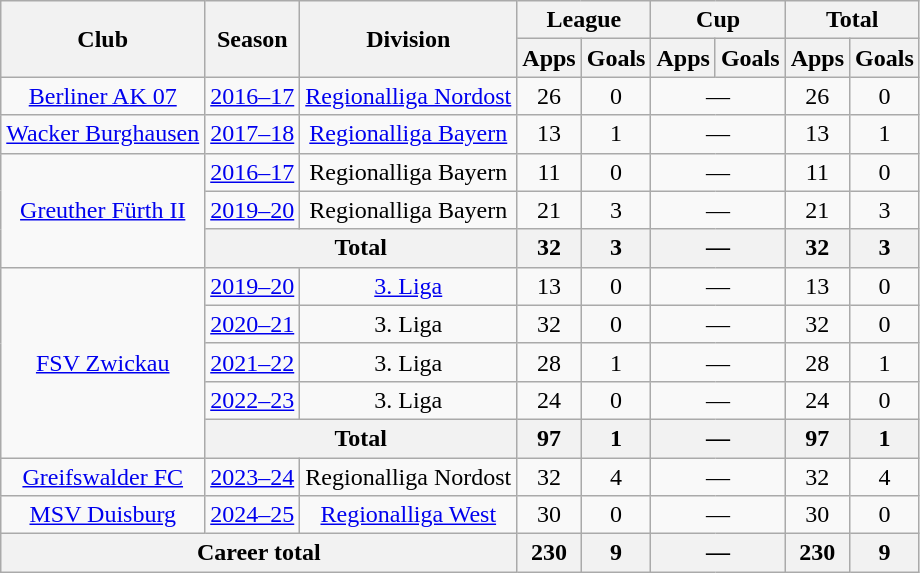<table class="wikitable" style="text-align:center">
<tr>
<th rowspan="2">Club</th>
<th rowspan="2">Season</th>
<th rowspan="2">Division</th>
<th colspan="2">League</th>
<th colspan="2">Cup</th>
<th colspan="2">Total</th>
</tr>
<tr>
<th>Apps</th>
<th>Goals</th>
<th>Apps</th>
<th>Goals</th>
<th>Apps</th>
<th>Goals</th>
</tr>
<tr>
<td><a href='#'>Berliner AK 07</a></td>
<td><a href='#'>2016–17</a></td>
<td><a href='#'>Regionalliga Nordost</a></td>
<td>26</td>
<td>0</td>
<td colspan="2">—</td>
<td>26</td>
<td>0</td>
</tr>
<tr>
<td><a href='#'>Wacker Burghausen</a></td>
<td><a href='#'>2017–18</a></td>
<td><a href='#'>Regionalliga Bayern</a></td>
<td>13</td>
<td>1</td>
<td colspan="2">—</td>
<td>13</td>
<td>1</td>
</tr>
<tr>
<td rowspan="3"><a href='#'>Greuther Fürth II</a></td>
<td><a href='#'>2016–17</a></td>
<td>Regionalliga Bayern</td>
<td>11</td>
<td>0</td>
<td colspan="2">—</td>
<td>11</td>
<td>0</td>
</tr>
<tr>
<td><a href='#'>2019–20</a></td>
<td>Regionalliga Bayern</td>
<td>21</td>
<td>3</td>
<td colspan="2">—</td>
<td>21</td>
<td>3</td>
</tr>
<tr>
<th colspan="2">Total</th>
<th>32</th>
<th>3</th>
<th colspan="2">—</th>
<th>32</th>
<th>3</th>
</tr>
<tr>
<td rowspan="5"><a href='#'>FSV Zwickau</a></td>
<td><a href='#'>2019–20</a></td>
<td><a href='#'>3. Liga</a></td>
<td>13</td>
<td>0</td>
<td colspan="2">—</td>
<td>13</td>
<td>0</td>
</tr>
<tr>
<td><a href='#'>2020–21</a></td>
<td>3. Liga</td>
<td>32</td>
<td>0</td>
<td colspan="2">—</td>
<td>32</td>
<td>0</td>
</tr>
<tr>
<td><a href='#'>2021–22</a></td>
<td>3. Liga</td>
<td>28</td>
<td>1</td>
<td colspan="2">—</td>
<td>28</td>
<td>1</td>
</tr>
<tr>
<td><a href='#'>2022–23</a></td>
<td>3. Liga</td>
<td>24</td>
<td>0</td>
<td colspan="2">—</td>
<td>24</td>
<td>0</td>
</tr>
<tr>
<th colspan="2">Total</th>
<th>97</th>
<th>1</th>
<th colspan="2">—</th>
<th>97</th>
<th>1</th>
</tr>
<tr>
<td><a href='#'>Greifswalder FC</a></td>
<td><a href='#'>2023–24</a></td>
<td>Regionalliga Nordost</td>
<td>32</td>
<td>4</td>
<td colspan="2">—</td>
<td>32</td>
<td>4</td>
</tr>
<tr>
<td><a href='#'>MSV Duisburg</a></td>
<td><a href='#'>2024–25</a></td>
<td><a href='#'>Regionalliga West</a></td>
<td>30</td>
<td>0</td>
<td colspan="2">—</td>
<td>30</td>
<td>0</td>
</tr>
<tr>
<th colspan="3">Career total</th>
<th>230</th>
<th>9</th>
<th colspan="2">—</th>
<th>230</th>
<th>9</th>
</tr>
</table>
